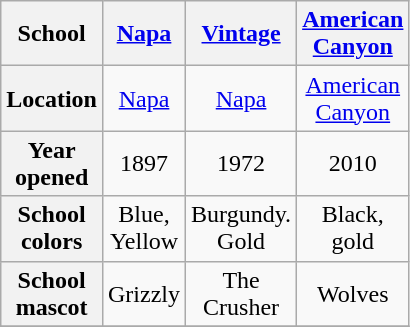<table class="wikitable" style="text-align: center; width: 200px; height: 200px;">
<tr>
<th scope="col">School</th>
<th scope="col"><a href='#'>Napa</a></th>
<th scope="col"><a href='#'>Vintage</a></th>
<th scope="col"><a href='#'>American Canyon</a></th>
</tr>
<tr>
<th scope="row">Location</th>
<td><a href='#'>Napa</a></td>
<td><a href='#'>Napa</a></td>
<td><a href='#'>American Canyon</a></td>
</tr>
<tr>
<th scope="row">Year opened</th>
<td>1897</td>
<td>1972</td>
<td>2010</td>
</tr>
<tr>
<th scope="row">School colors</th>
<td>Blue, Yellow</td>
<td>Burgundy. Gold</td>
<td>Black, gold</td>
</tr>
<tr>
<th scope="row">School mascot</th>
<td>Grizzly</td>
<td>The Crusher</td>
<td>Wolves</td>
</tr>
<tr>
</tr>
</table>
